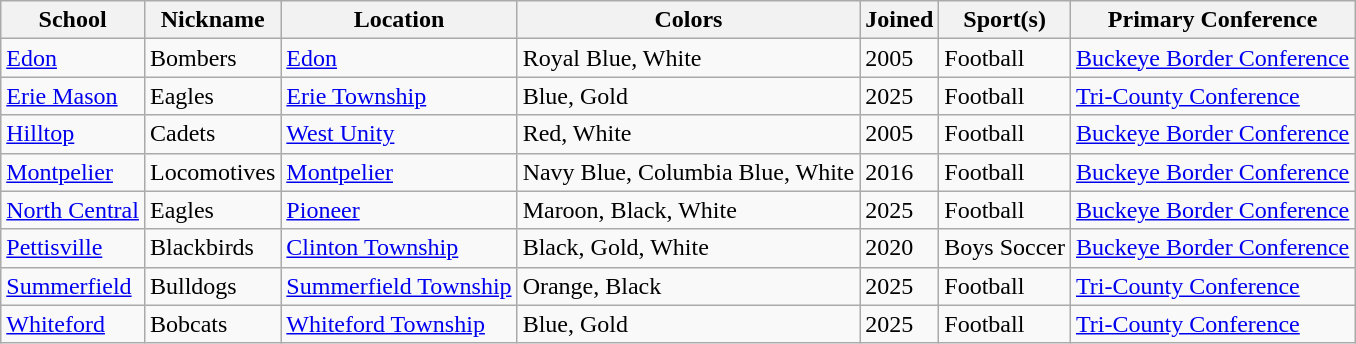<table class="wikitable sortable">
<tr>
<th>School</th>
<th>Nickname</th>
<th>Location</th>
<th>Colors</th>
<th>Joined</th>
<th>Sport(s)</th>
<th>Primary Conference</th>
</tr>
<tr>
<td><a href='#'>Edon</a></td>
<td>Bombers</td>
<td><a href='#'>Edon</a></td>
<td>Royal Blue, White<br> </td>
<td>2005</td>
<td>Football</td>
<td><a href='#'>Buckeye Border Conference</a></td>
</tr>
<tr>
<td><a href='#'>Erie Mason</a></td>
<td>Eagles</td>
<td><a href='#'>Erie Township</a></td>
<td>Blue, Gold<br> </td>
<td>2025</td>
<td>Football</td>
<td><a href='#'>Tri-County Conference</a></td>
</tr>
<tr>
<td><a href='#'>Hilltop</a></td>
<td>Cadets</td>
<td><a href='#'>West Unity</a></td>
<td>Red, White <br>  </td>
<td>2005</td>
<td>Football</td>
<td><a href='#'>Buckeye Border Conference</a></td>
</tr>
<tr>
<td><a href='#'>Montpelier</a></td>
<td>Locomotives</td>
<td><a href='#'>Montpelier</a></td>
<td>Navy Blue, Columbia Blue, White  <br>  </td>
<td>2016</td>
<td>Football</td>
<td><a href='#'>Buckeye Border Conference</a></td>
</tr>
<tr>
<td><a href='#'>North Central</a></td>
<td>Eagles</td>
<td><a href='#'>Pioneer</a></td>
<td>Maroon, Black, White <br>   </td>
<td>2025</td>
<td>Football</td>
<td><a href='#'>Buckeye Border Conference</a></td>
</tr>
<tr>
<td><a href='#'>Pettisville</a></td>
<td>Blackbirds</td>
<td><a href='#'>Clinton Township</a></td>
<td>Black, Gold, White <br>   </td>
<td>2020</td>
<td>Boys Soccer</td>
<td><a href='#'>Buckeye Border Conference</a></td>
</tr>
<tr>
<td><a href='#'>Summerfield</a></td>
<td>Bulldogs</td>
<td><a href='#'>Summerfield Township</a></td>
<td>Orange, Black<br> </td>
<td>2025</td>
<td>Football</td>
<td><a href='#'>Tri-County Conference</a></td>
</tr>
<tr>
<td><a href='#'>Whiteford</a></td>
<td>Bobcats</td>
<td><a href='#'>Whiteford Township</a></td>
<td>Blue, Gold<br> </td>
<td>2025</td>
<td>Football</td>
<td><a href='#'>Tri-County Conference</a></td>
</tr>
</table>
